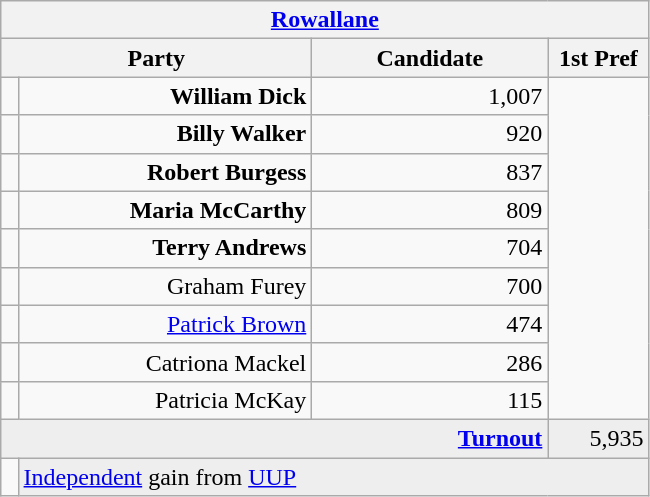<table class="wikitable">
<tr>
<th colspan="4" align="center"><a href='#'>Rowallane</a></th>
</tr>
<tr>
<th colspan="2" align="center" width=200>Party</th>
<th width=150>Candidate</th>
<th width=60>1st Pref</th>
</tr>
<tr>
<td></td>
<td align="right"><strong>William Dick</strong></td>
<td align="right">1,007</td>
</tr>
<tr>
<td></td>
<td align="right"><strong>Billy Walker</strong></td>
<td align="right">920</td>
</tr>
<tr>
<td></td>
<td align="right"><strong>Robert Burgess</strong></td>
<td align="right">837</td>
</tr>
<tr>
<td></td>
<td align="right"><strong>Maria McCarthy</strong></td>
<td align="right">809</td>
</tr>
<tr>
<td></td>
<td align="right"><strong>Terry Andrews</strong></td>
<td align="right">704</td>
</tr>
<tr>
<td></td>
<td align="right">Graham Furey</td>
<td align="right">700</td>
</tr>
<tr>
<td></td>
<td align="right"><a href='#'>Patrick Brown</a></td>
<td align="right">474</td>
</tr>
<tr>
<td></td>
<td align="right">Catriona Mackel</td>
<td align="right">286</td>
</tr>
<tr>
<td></td>
<td align="right">Patricia McKay</td>
<td align="right">115</td>
</tr>
<tr bgcolor="EEEEEE">
<td colspan=3 align="right"><strong><a href='#'>Turnout</a></strong></td>
<td align="right">5,935</td>
</tr>
<tr>
<td bgcolor=></td>
<td colspan=3 bgcolor="EEEEEE"><a href='#'>Independent</a> gain from <a href='#'>UUP</a></td>
</tr>
</table>
